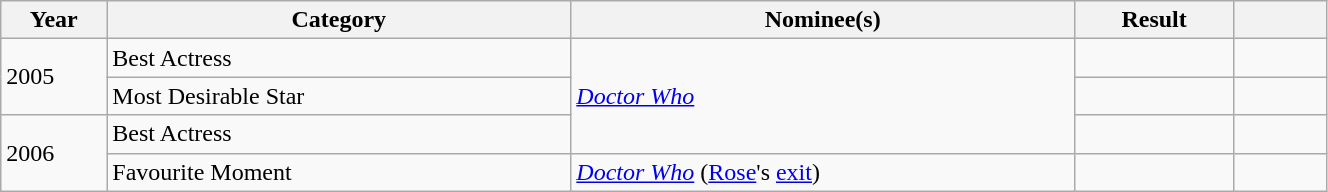<table class="wikitable" style="width:70%">
<tr>
<th style="width:8%">Year</th>
<th style="width:35%">Category</th>
<th style="width:38%">Nominee(s)</th>
<th style="width:12%">Result</th>
<th style="width:7%"></th>
</tr>
<tr>
<td rowspan="2">2005</td>
<td>Best Actress</td>
<td rowspan = "3"><em><a href='#'>Doctor Who</a></em></td>
<td></td>
<td></td>
</tr>
<tr>
<td>Most Desirable Star</td>
<td></td>
<td></td>
</tr>
<tr>
<td rowspan="2">2006</td>
<td>Best Actress</td>
<td></td>
<td></td>
</tr>
<tr>
<td>Favourite Moment</td>
<td><em><a href='#'>Doctor Who</a></em> (<a href='#'>Rose</a>'s <a href='#'>exit</a>)</td>
<td></td>
<td></td>
</tr>
</table>
